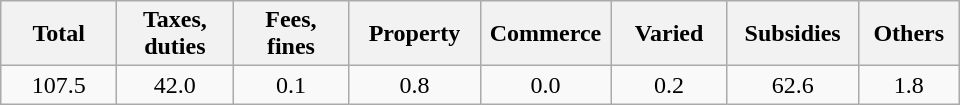<table class="wikitable">
<tr>
<th style="width:70px;">Total</th>
<th style="width:70px;">Taxes, duties</th>
<th style="width:70px;">Fees, fines</th>
<th style="width:80px;">Property</th>
<th style="width:80px;">Commerce</th>
<th style="width:70px;">Varied</th>
<th style="width:80px;">Subsidies</th>
<th style="width:60px;">Others</th>
</tr>
<tr>
<td style="text-align:center;">107.5</td>
<td style="text-align:center;">42.0</td>
<td style="text-align:center;">0.1</td>
<td style="text-align:center;">0.8</td>
<td style="text-align:center;">0.0</td>
<td style="text-align:center;">0.2</td>
<td style="text-align:center;">62.6</td>
<td style="text-align:center;">1.8</td>
</tr>
</table>
